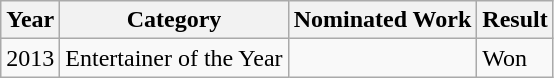<table class="wikitable">
<tr>
<th>Year</th>
<th>Category</th>
<th>Nominated Work</th>
<th>Result</th>
</tr>
<tr>
<td>2013</td>
<td>Entertainer of the Year</td>
<td></td>
<td>Won</td>
</tr>
</table>
